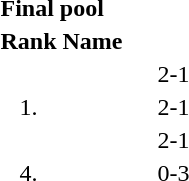<table style="text-align:center">
<tr>
<td colspan=3 align=left><strong>Final pool</strong></td>
</tr>
<tr>
<th>Rank</th>
<th align=left>Name</th>
</tr>
<tr>
<td rowspan=3 width=30>1.</td>
<td align=left></td>
<td width=60>2-1</td>
</tr>
<tr>
<td align=left></td>
<td>2-1</td>
</tr>
<tr>
<td align=left></td>
<td>2-1</td>
</tr>
<tr>
<td>4.</td>
<td align=left></td>
<td>0-3</td>
</tr>
</table>
